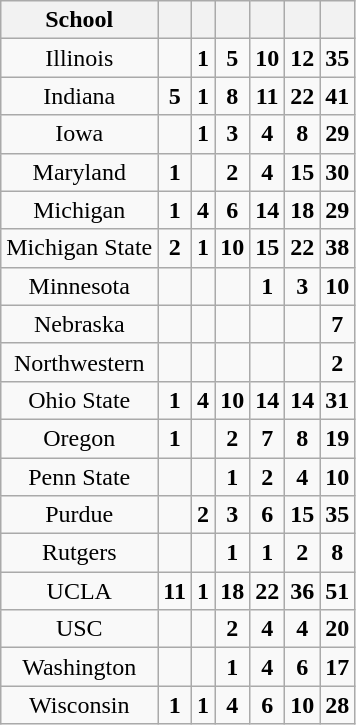<table class="wikitable sortable" style="text-align: center;">
<tr>
<th scope="col">School</th>
<th data-sort-type="number" scope="col"></th>
<th data-sort-type="number" scope="col"></th>
<th data-sort-type="number" scope="col"></th>
<th data-sort-type="number" scope="col"></th>
<th data-sort-type="number" scope="col"></th>
<th data-sort-type="number" scope="col"></th>
</tr>
<tr>
<td>Illinois</td>
<td></td>
<td><strong>1</strong><br></td>
<td><strong>5</strong><br></td>
<td><strong>10</strong><br></td>
<td><strong>12</strong><br></td>
<td><strong>35</strong><br></td>
</tr>
<tr>
<td>Indiana</td>
<td><strong>5</strong><br></td>
<td><strong>1</strong><br></td>
<td><strong>8</strong><br></td>
<td><strong>11</strong><br></td>
<td><strong>22</strong><br></td>
<td><strong>41</strong><br></td>
</tr>
<tr>
<td>Iowa</td>
<td></td>
<td><strong>1</strong><br></td>
<td><strong>3</strong><br></td>
<td><strong>4</strong><br></td>
<td><strong>8</strong><br></td>
<td><strong>29</strong><br></td>
</tr>
<tr>
<td>Maryland</td>
<td><strong>1</strong><br></td>
<td></td>
<td><strong>2</strong><br></td>
<td><strong>4</strong><br></td>
<td><strong>15</strong><br></td>
<td><strong>30</strong><br></td>
</tr>
<tr>
<td>Michigan</td>
<td><strong>1</strong><br></td>
<td><strong>4</strong><br></td>
<td><strong>6</strong><br></td>
<td><strong>14</strong><br></td>
<td><strong>18</strong><br></td>
<td><strong>29</strong><br></td>
</tr>
<tr>
<td>Michigan State</td>
<td><strong>2</strong><br></td>
<td><strong>1</strong><br></td>
<td><strong>10</strong><br></td>
<td><strong>15</strong><br></td>
<td><strong>22</strong><br></td>
<td><strong>38</strong><br></td>
</tr>
<tr>
<td>Minnesota</td>
<td></td>
<td></td>
<td></td>
<td><strong>1</strong><br></td>
<td><strong>3</strong><br></td>
<td><strong>10</strong><br></td>
</tr>
<tr>
<td>Nebraska</td>
<td></td>
<td></td>
<td></td>
<td></td>
<td></td>
<td><strong>7</strong><br></td>
</tr>
<tr>
<td>Northwestern</td>
<td></td>
<td></td>
<td></td>
<td></td>
<td></td>
<td><strong>2</strong><br></td>
</tr>
<tr>
<td>Ohio State</td>
<td><strong>1</strong><br></td>
<td><strong>4</strong><br></td>
<td><strong>10</strong><br></td>
<td><strong>14</strong><br></td>
<td><strong>14</strong><br></td>
<td><strong>31</strong><br></td>
</tr>
<tr>
<td>Oregon</td>
<td><strong>1</strong><br></td>
<td></td>
<td><strong>2</strong><br></td>
<td><strong>7</strong><br></td>
<td><strong>8</strong><br></td>
<td><strong>19</strong><br></td>
</tr>
<tr>
<td>Penn State</td>
<td></td>
<td></td>
<td><strong>1</strong><br></td>
<td><strong>2</strong><br></td>
<td><strong>4</strong><br></td>
<td><strong>10</strong><br></td>
</tr>
<tr>
<td>Purdue</td>
<td></td>
<td><strong>2</strong><br></td>
<td><strong>3</strong><br></td>
<td><strong>6</strong><br></td>
<td><strong>15</strong><br></td>
<td><strong>35</strong><br></td>
</tr>
<tr>
<td>Rutgers</td>
<td></td>
<td></td>
<td><strong>1</strong><br></td>
<td><strong>1</strong><br></td>
<td><strong>2</strong><br></td>
<td><strong>8</strong><br></td>
</tr>
<tr>
<td>UCLA</td>
<td><strong>11</strong><br></td>
<td><strong>1</strong><br></td>
<td><strong>18</strong><br></td>
<td><strong>22</strong><br></td>
<td><strong>36</strong><br></td>
<td><strong>51</strong><br></td>
</tr>
<tr>
<td>USC</td>
<td></td>
<td></td>
<td><strong>2</strong><br></td>
<td><strong>4</strong><br></td>
<td><strong>4</strong><br></td>
<td><strong>20</strong><br></td>
</tr>
<tr>
<td>Washington</td>
<td></td>
<td></td>
<td><strong>1</strong><br></td>
<td><strong>4</strong><br></td>
<td><strong>6</strong><br></td>
<td><strong>17</strong><br></td>
</tr>
<tr>
<td>Wisconsin</td>
<td><strong>1</strong><br></td>
<td><strong>1</strong><br></td>
<td><strong>4</strong><br></td>
<td><strong>6</strong><br></td>
<td><strong>10</strong><br></td>
<td><strong>28</strong><br></td>
</tr>
</table>
